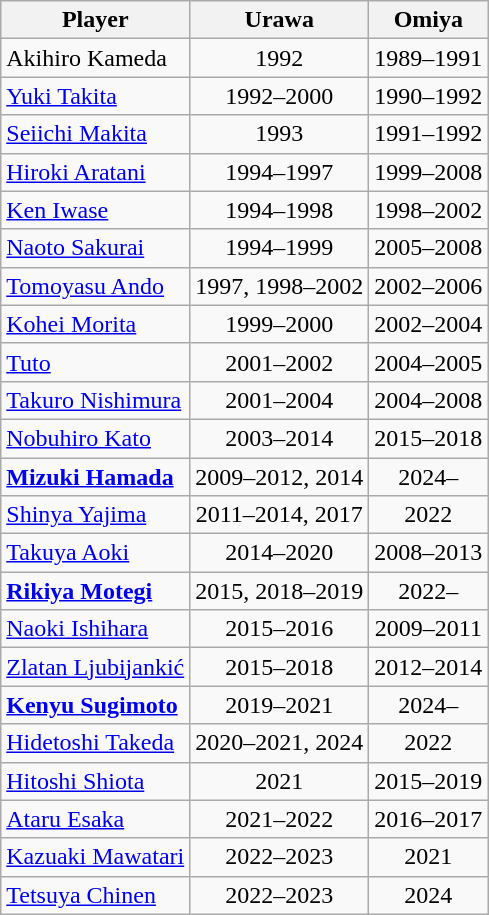<table class="wikitable" style="text-align:center">
<tr>
<th>Player</th>
<th>Urawa</th>
<th>Omiya</th>
</tr>
<tr>
<td align=left> Akihiro Kameda</td>
<td>1992</td>
<td>1989–1991</td>
</tr>
<tr>
<td align=left> <a href='#'>Yuki Takita</a></td>
<td>1992–2000</td>
<td>1990–1992</td>
</tr>
<tr>
<td align=left> <a href='#'>Seiichi Makita</a></td>
<td>1993</td>
<td>1991–1992</td>
</tr>
<tr>
<td align=left> <a href='#'>Hiroki Aratani</a></td>
<td>1994–1997</td>
<td>1999–2008</td>
</tr>
<tr>
<td align=left> <a href='#'>Ken Iwase</a></td>
<td>1994–1998</td>
<td>1998–2002</td>
</tr>
<tr>
<td align=left> <a href='#'>Naoto Sakurai</a></td>
<td>1994–1999</td>
<td>2005–2008</td>
</tr>
<tr>
<td align=left> <a href='#'>Tomoyasu Ando</a></td>
<td>1997, 1998–2002</td>
<td>2002–2006</td>
</tr>
<tr>
<td align=left> <a href='#'>Kohei Morita</a></td>
<td>1999–2000</td>
<td>2002–2004</td>
</tr>
<tr>
<td align=left> <a href='#'>Tuto</a></td>
<td>2001–2002</td>
<td>2004–2005</td>
</tr>
<tr>
<td align=left> <a href='#'>Takuro Nishimura</a></td>
<td>2001–2004</td>
<td>2004–2008</td>
</tr>
<tr>
<td align=left> <a href='#'>Nobuhiro Kato</a></td>
<td>2003–2014</td>
<td>2015–2018</td>
</tr>
<tr>
<td align=left> <strong><a href='#'>Mizuki Hamada</a></strong></td>
<td>2009–2012, 2014</td>
<td>2024–</td>
</tr>
<tr>
<td align=left> <a href='#'>Shinya Yajima</a></td>
<td>2011–2014, 2017</td>
<td>2022</td>
</tr>
<tr>
<td align=left> <a href='#'>Takuya Aoki</a></td>
<td>2014–2020</td>
<td>2008–2013</td>
</tr>
<tr>
<td align=left> <strong><a href='#'>Rikiya Motegi</a></strong></td>
<td>2015, 2018–2019</td>
<td>2022–</td>
</tr>
<tr>
<td align=left> <a href='#'>Naoki Ishihara</a></td>
<td>2015–2016</td>
<td>2009–2011</td>
</tr>
<tr>
<td align=left> <a href='#'>Zlatan Ljubijankić</a></td>
<td>2015–2018</td>
<td>2012–2014</td>
</tr>
<tr>
<td align=left> <strong><a href='#'>Kenyu Sugimoto</a></strong></td>
<td>2019–2021</td>
<td>2024–</td>
</tr>
<tr>
<td align=left> <a href='#'>Hidetoshi Takeda</a></td>
<td>2020–2021, 2024</td>
<td>2022</td>
</tr>
<tr>
<td align=left> <a href='#'>Hitoshi Shiota</a></td>
<td>2021</td>
<td>2015–2019</td>
</tr>
<tr>
<td align=left> <a href='#'>Ataru Esaka</a></td>
<td>2021–2022</td>
<td>2016–2017</td>
</tr>
<tr>
<td align=left> <a href='#'>Kazuaki Mawatari</a></td>
<td>2022–2023</td>
<td>2021</td>
</tr>
<tr>
<td align=left> <a href='#'>Tetsuya Chinen</a></td>
<td>2022–2023</td>
<td>2024</td>
</tr>
</table>
